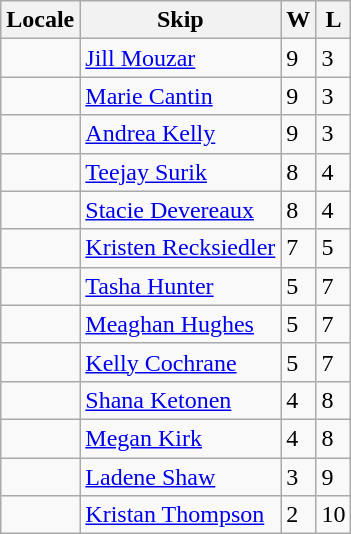<table class="wikitable" border="1">
<tr>
<th>Locale</th>
<th>Skip</th>
<th>W</th>
<th>L</th>
</tr>
<tr>
<td></td>
<td><a href='#'>Jill Mouzar</a></td>
<td>9</td>
<td>3</td>
</tr>
<tr>
<td></td>
<td><a href='#'>Marie Cantin</a></td>
<td>9</td>
<td>3</td>
</tr>
<tr>
<td></td>
<td><a href='#'>Andrea Kelly</a></td>
<td>9</td>
<td>3</td>
</tr>
<tr>
<td></td>
<td><a href='#'>Teejay Surik</a></td>
<td>8</td>
<td>4</td>
</tr>
<tr>
<td></td>
<td><a href='#'>Stacie Devereaux</a></td>
<td>8</td>
<td>4</td>
</tr>
<tr>
<td></td>
<td><a href='#'>Kristen Recksiedler</a></td>
<td>7</td>
<td>5</td>
</tr>
<tr>
<td></td>
<td><a href='#'>Tasha Hunter</a></td>
<td>5</td>
<td>7</td>
</tr>
<tr>
<td></td>
<td><a href='#'>Meaghan Hughes</a></td>
<td>5</td>
<td>7</td>
</tr>
<tr>
<td></td>
<td><a href='#'>Kelly Cochrane</a></td>
<td>5</td>
<td>7</td>
</tr>
<tr>
<td></td>
<td><a href='#'>Shana Ketonen</a></td>
<td>4</td>
<td>8</td>
</tr>
<tr>
<td></td>
<td><a href='#'>Megan Kirk</a></td>
<td>4</td>
<td>8</td>
</tr>
<tr>
<td></td>
<td><a href='#'>Ladene Shaw</a></td>
<td>3</td>
<td>9</td>
</tr>
<tr>
<td></td>
<td><a href='#'>Kristan Thompson</a></td>
<td>2</td>
<td>10</td>
</tr>
</table>
